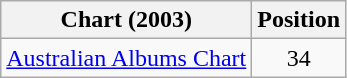<table class="wikitable" border="1">
<tr>
<th>Chart (2003)</th>
<th>Position</th>
</tr>
<tr>
<td><a href='#'>Australian Albums Chart</a></td>
<td align="center">34</td>
</tr>
</table>
